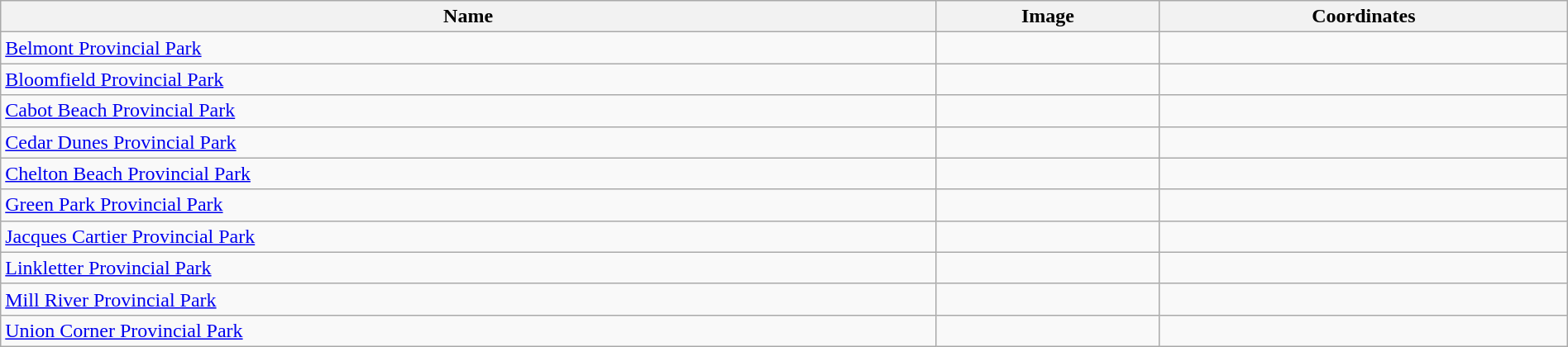<table class='wikitable sortable' style='width:100%'>
<tr>
<th>Name</th>
<th>Image</th>
<th>Coordinates</th>
</tr>
<tr>
<td><a href='#'>Belmont Provincial Park</a></td>
<td></td>
<td></td>
</tr>
<tr>
<td><a href='#'>Bloomfield Provincial Park</a></td>
<td></td>
<td></td>
</tr>
<tr>
<td><a href='#'>Cabot Beach Provincial Park</a></td>
<td></td>
<td></td>
</tr>
<tr>
<td><a href='#'>Cedar Dunes Provincial Park</a></td>
<td></td>
<td></td>
</tr>
<tr>
<td><a href='#'>Chelton Beach Provincial Park</a></td>
<td></td>
<td></td>
</tr>
<tr>
<td><a href='#'>Green Park Provincial Park</a></td>
<td></td>
<td></td>
</tr>
<tr>
<td><a href='#'>Jacques Cartier Provincial Park</a></td>
<td></td>
<td></td>
</tr>
<tr>
<td><a href='#'>Linkletter Provincial Park</a></td>
<td></td>
<td></td>
</tr>
<tr>
<td><a href='#'>Mill River Provincial Park</a></td>
<td></td>
<td></td>
</tr>
<tr>
<td><a href='#'>Union Corner Provincial Park</a></td>
<td></td>
<td></td>
</tr>
</table>
